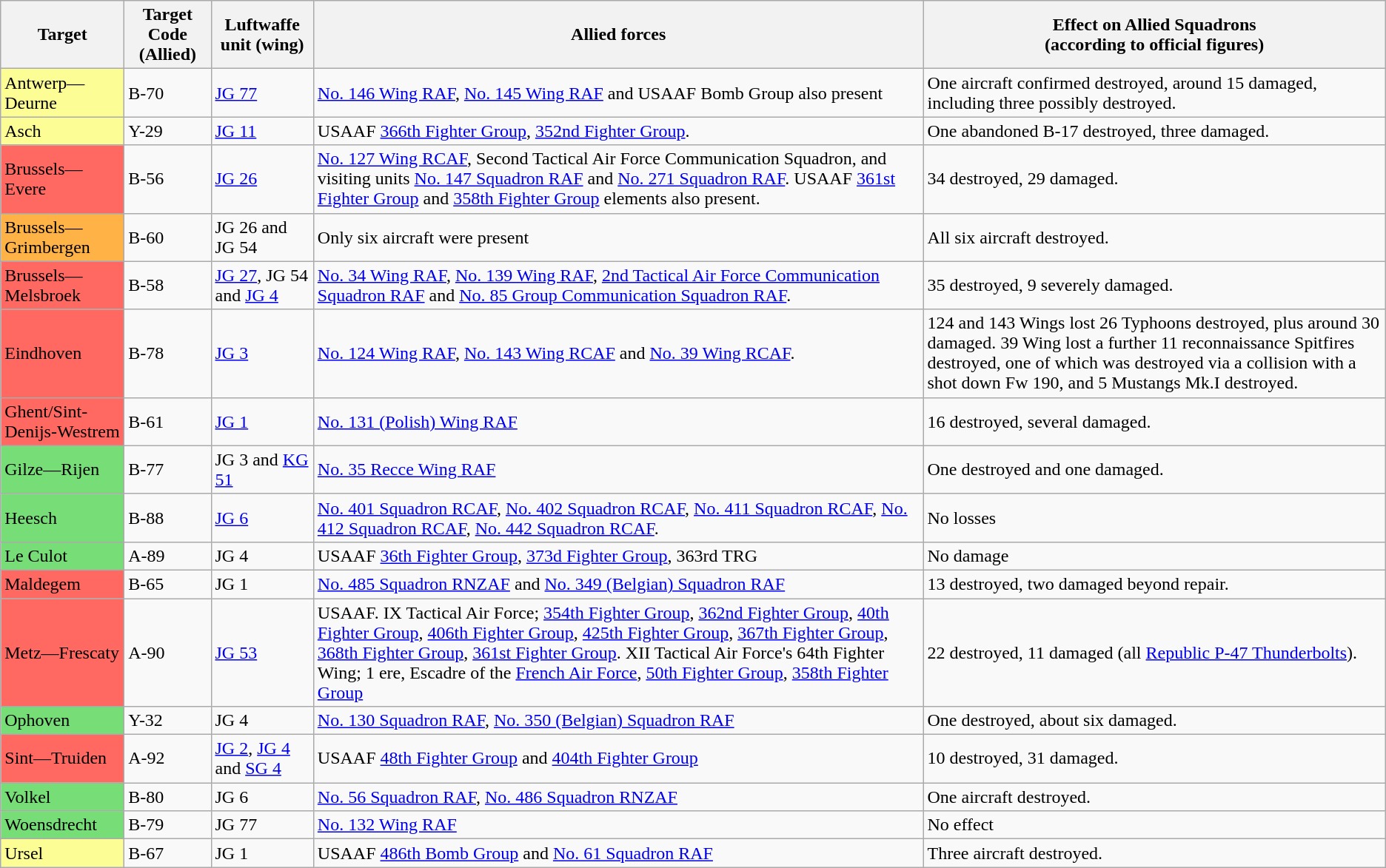<table class="wikitable">
<tr ->
<th>Target</th>
<th>Target Code (Allied)</th>
<th>Luftwaffe unit (wing)</th>
<th>Allied forces</th>
<th>Effect on Allied Squadrons<br>(according to official figures)</th>
</tr>
<tr>
<td style="background:#FDFD96; text-align:centre;">Antwerp—Deurne</td>
<td>B-70</td>
<td><a href='#'>JG 77</a></td>
<td><a href='#'>No. 146 Wing RAF</a>, <a href='#'>No. 145 Wing RAF</a> and USAAF Bomb Group also present</td>
<td>One aircraft confirmed destroyed, around 15 damaged, including three possibly destroyed. </td>
</tr>
<tr>
<td style="background:#FDFD96; text-align:centre;">Asch</td>
<td>Y-29</td>
<td><a href='#'>JG 11</a></td>
<td>USAAF <a href='#'>366th Fighter Group</a>, <a href='#'>352nd Fighter Group</a>.</td>
<td>One abandoned B-17 destroyed, three damaged.</td>
</tr>
<tr>
<td style="background:#FF6961; text-align:left;">Brussels—Evere</td>
<td>B-56</td>
<td><a href='#'>JG 26</a></td>
<td><a href='#'>No. 127 Wing RCAF</a>, Second Tactical Air Force Communication Squadron, and visiting units <a href='#'>No. 147 Squadron RAF</a> and <a href='#'>No. 271 Squadron RAF</a>. USAAF <a href='#'>361st Fighter Group</a> and <a href='#'>358th Fighter Group</a> elements also present.</td>
<td>34 destroyed, 29 damaged.</td>
</tr>
<tr>
<td style="background:#FFB347; text-align:centre;">Brussels—Grimbergen</td>
<td>B-60</td>
<td>JG 26 and JG 54</td>
<td>Only six aircraft were present</td>
<td>All six aircraft destroyed.</td>
</tr>
<tr>
<td style="background:#FF6961; text-align:left;">Brussels—Melsbroek</td>
<td>B-58</td>
<td><a href='#'>JG 27</a>, JG 54 and <a href='#'>JG 4</a></td>
<td><a href='#'>No. 34 Wing RAF</a>, <a href='#'>No. 139 Wing RAF</a>, <a href='#'>2nd Tactical Air Force Communication Squadron RAF</a> and <a href='#'>No. 85 Group Communication Squadron RAF</a>.</td>
<td>35 destroyed, 9 severely damaged.</td>
</tr>
<tr>
<td style="background:#FF6961; text-align:left;">Eindhoven</td>
<td>B-78</td>
<td><a href='#'>JG 3</a></td>
<td><a href='#'>No. 124 Wing RAF</a>, <a href='#'>No. 143 Wing RCAF</a> and <a href='#'>No. 39 Wing RCAF</a>.</td>
<td>124 and 143 Wings lost 26 Typhoons destroyed, plus around 30 damaged. 39 Wing lost a further 11 reconnaissance Spitfires destroyed, one of which was destroyed via a collision with a shot down Fw 190, and 5 Mustangs Mk.I destroyed.</td>
</tr>
<tr>
<td style="background:#FF6961; text-align:centre;">Ghent/Sint-Denijs-Westrem</td>
<td>B-61</td>
<td><a href='#'>JG 1</a></td>
<td><a href='#'>No. 131 (Polish) Wing RAF</a></td>
<td>16 destroyed, several damaged.</td>
</tr>
<tr>
<td style="background:#77DD77; text-align:centre;">Gilze—Rijen</td>
<td>B-77</td>
<td>JG 3 and <a href='#'>KG 51</a></td>
<td><a href='#'>No. 35 Recce Wing RAF</a></td>
<td>One destroyed and one damaged.</td>
</tr>
<tr>
<td style="background:#77DD77; text-align:centre;">Heesch</td>
<td>B-88</td>
<td><a href='#'>JG 6</a></td>
<td><a href='#'>No. 401 Squadron RCAF</a>, <a href='#'>No. 402 Squadron RCAF</a>, <a href='#'>No. 411 Squadron RCAF</a>, <a href='#'>No. 412 Squadron RCAF</a>, <a href='#'>No. 442 Squadron RCAF</a>.</td>
<td>No losses</td>
</tr>
<tr>
<td style="background:#77DD77; text-align:centre;">Le Culot</td>
<td>A-89</td>
<td>JG 4</td>
<td>USAAF <a href='#'>36th Fighter Group</a>, <a href='#'>373d Fighter Group</a>, 363rd TRG</td>
<td>No damage</td>
</tr>
<tr>
<td style="background:#FF6961; text-align:left;">Maldegem</td>
<td>B-65</td>
<td>JG 1</td>
<td><a href='#'>No. 485 Squadron RNZAF</a> and <a href='#'>No. 349 (Belgian) Squadron RAF</a></td>
<td>13 destroyed, two damaged beyond repair.</td>
</tr>
<tr>
<td style="background:#FF6961; text-align:left;">Metz—Frescaty</td>
<td>A-90</td>
<td><a href='#'>JG 53</a></td>
<td>USAAF. IX Tactical Air Force; <a href='#'>354th Fighter Group</a>, <a href='#'>362nd Fighter Group</a>, <a href='#'>40th Fighter Group</a>, <a href='#'>406th Fighter Group</a>, <a href='#'>425th Fighter Group</a>, <a href='#'>367th Fighter Group</a>, <a href='#'>368th Fighter Group</a>, <a href='#'>361st Fighter Group</a>. XII Tactical Air Force's 64th Fighter Wing; 1 ere, Escadre of the <a href='#'>French Air Force</a>, <a href='#'>50th Fighter Group</a>, <a href='#'>358th Fighter Group</a></td>
<td>22 destroyed, 11 damaged (all <a href='#'>Republic P-47 Thunderbolts</a>).</td>
</tr>
<tr>
<td style="background:#77DD77; text-align:centre;">Ophoven</td>
<td>Y-32</td>
<td>JG 4</td>
<td><a href='#'>No. 130 Squadron RAF</a>, <a href='#'>No. 350 (Belgian) Squadron RAF</a></td>
<td>One destroyed, about six damaged.</td>
</tr>
<tr>
<td style="background:#FF6961; text-align:left;">Sint—Truiden</td>
<td>A-92</td>
<td><a href='#'>JG 2</a>, <a href='#'>JG 4</a> and <a href='#'>SG 4</a></td>
<td>USAAF <a href='#'>48th Fighter Group</a> and <a href='#'>404th Fighter Group</a></td>
<td>10 destroyed, 31 damaged.</td>
</tr>
<tr>
<td style="background:#77DD77; text-align:centre;">Volkel</td>
<td>B-80</td>
<td>JG 6</td>
<td><a href='#'>No. 56 Squadron RAF</a>, <a href='#'>No. 486 Squadron RNZAF</a></td>
<td>One aircraft destroyed.</td>
</tr>
<tr>
<td style="background:#77DD77; text-align:centre;">Woensdrecht</td>
<td>B-79</td>
<td>JG 77</td>
<td><a href='#'>No. 132 Wing RAF</a></td>
<td>No effect</td>
</tr>
<tr>
<td style="background:#FDFD96; text-align:centre;">Ursel</td>
<td>B-67</td>
<td>JG 1</td>
<td>USAAF <a href='#'>486th Bomb Group</a> and <a href='#'>No. 61 Squadron RAF</a></td>
<td>Three aircraft destroyed.</td>
</tr>
</table>
